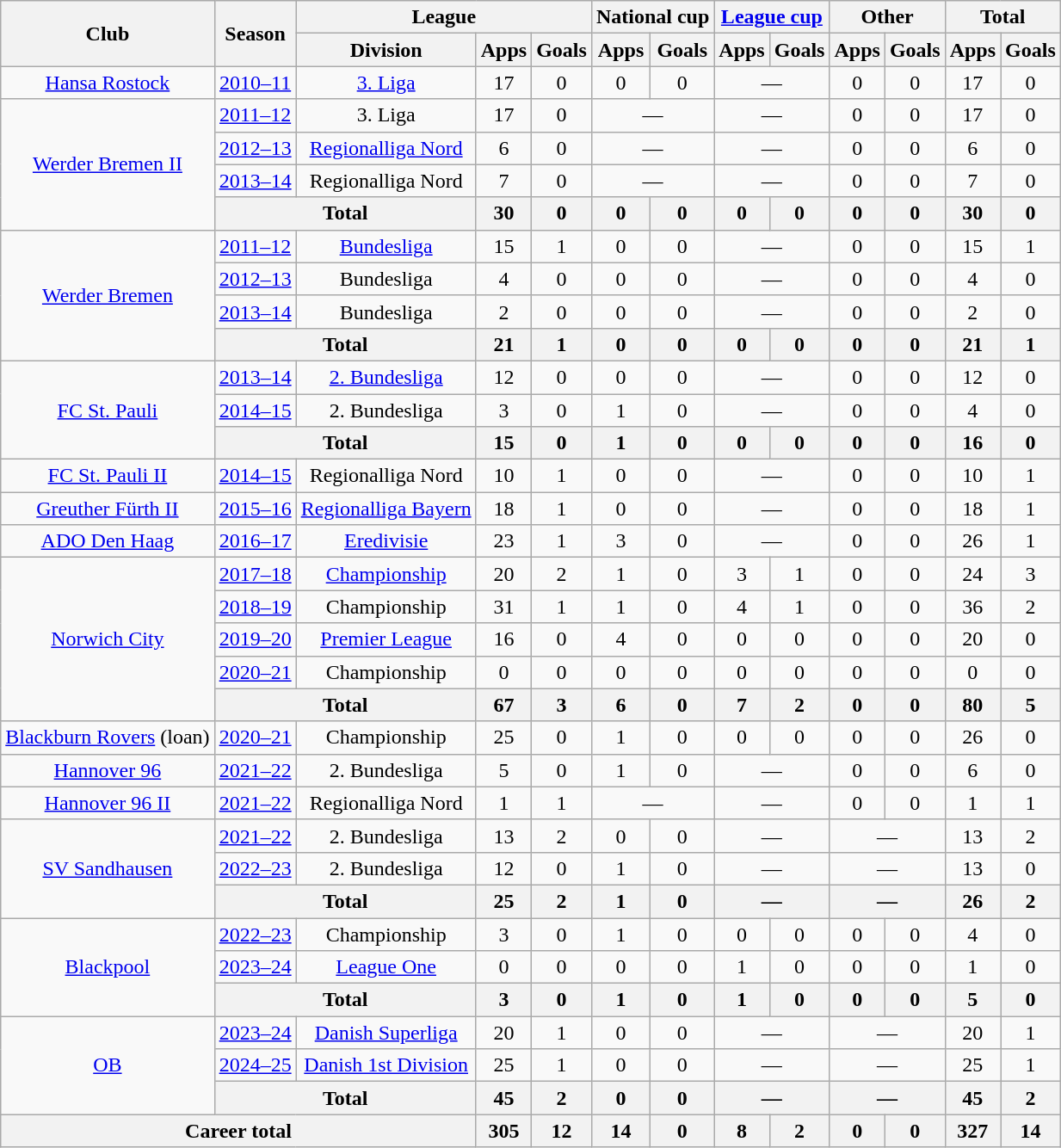<table class="wikitable" style="text-align:center">
<tr>
<th rowspan="2">Club</th>
<th rowspan="2">Season</th>
<th colspan="3">League</th>
<th colspan="2">National cup</th>
<th colspan="2"><a href='#'>League cup</a></th>
<th colspan="2">Other</th>
<th colspan="2">Total</th>
</tr>
<tr>
<th>Division</th>
<th>Apps</th>
<th>Goals</th>
<th>Apps</th>
<th>Goals</th>
<th>Apps</th>
<th>Goals</th>
<th>Apps</th>
<th>Goals</th>
<th>Apps</th>
<th>Goals</th>
</tr>
<tr>
<td><a href='#'>Hansa Rostock</a></td>
<td><a href='#'>2010–11</a></td>
<td><a href='#'>3. Liga</a></td>
<td>17</td>
<td>0</td>
<td>0</td>
<td>0</td>
<td colspan="2">—</td>
<td>0</td>
<td>0</td>
<td>17</td>
<td>0</td>
</tr>
<tr>
<td rowspan="4"><a href='#'>Werder Bremen II</a></td>
<td><a href='#'>2011–12</a></td>
<td>3. Liga</td>
<td>17</td>
<td>0</td>
<td colspan="2">—</td>
<td colspan="2">—</td>
<td>0</td>
<td>0</td>
<td>17</td>
<td>0</td>
</tr>
<tr>
<td><a href='#'>2012–13</a></td>
<td><a href='#'>Regionalliga Nord</a></td>
<td>6</td>
<td>0</td>
<td colspan="2">—</td>
<td colspan="2">—</td>
<td>0</td>
<td>0</td>
<td>6</td>
<td>0</td>
</tr>
<tr>
<td><a href='#'>2013–14</a></td>
<td>Regionalliga Nord</td>
<td>7</td>
<td>0</td>
<td colspan="2">—</td>
<td colspan="2">—</td>
<td>0</td>
<td>0</td>
<td>7</td>
<td>0</td>
</tr>
<tr>
<th colspan="2">Total</th>
<th>30</th>
<th>0</th>
<th>0</th>
<th>0</th>
<th>0</th>
<th>0</th>
<th>0</th>
<th>0</th>
<th>30</th>
<th>0</th>
</tr>
<tr>
<td rowspan="4"><a href='#'>Werder Bremen</a></td>
<td><a href='#'>2011–12</a></td>
<td><a href='#'>Bundesliga</a></td>
<td>15</td>
<td>1</td>
<td>0</td>
<td>0</td>
<td colspan="2">—</td>
<td>0</td>
<td>0</td>
<td>15</td>
<td>1</td>
</tr>
<tr>
<td><a href='#'>2012–13</a></td>
<td>Bundesliga</td>
<td>4</td>
<td>0</td>
<td>0</td>
<td>0</td>
<td colspan="2">—</td>
<td>0</td>
<td>0</td>
<td>4</td>
<td>0</td>
</tr>
<tr>
<td><a href='#'>2013–14</a></td>
<td>Bundesliga</td>
<td>2</td>
<td>0</td>
<td>0</td>
<td>0</td>
<td colspan="2">—</td>
<td>0</td>
<td>0</td>
<td>2</td>
<td>0</td>
</tr>
<tr>
<th colspan="2">Total</th>
<th>21</th>
<th>1</th>
<th>0</th>
<th>0</th>
<th>0</th>
<th>0</th>
<th>0</th>
<th>0</th>
<th>21</th>
<th>1</th>
</tr>
<tr>
<td rowspan="3"><a href='#'>FC St. Pauli</a></td>
<td><a href='#'>2013–14</a></td>
<td><a href='#'>2. Bundesliga</a></td>
<td>12</td>
<td>0</td>
<td>0</td>
<td>0</td>
<td colspan="2">—</td>
<td>0</td>
<td>0</td>
<td>12</td>
<td>0</td>
</tr>
<tr>
<td><a href='#'>2014–15</a></td>
<td>2. Bundesliga</td>
<td>3</td>
<td>0</td>
<td>1</td>
<td>0</td>
<td colspan="2">—</td>
<td>0</td>
<td>0</td>
<td>4</td>
<td>0</td>
</tr>
<tr>
<th colspan="2">Total</th>
<th>15</th>
<th>0</th>
<th>1</th>
<th>0</th>
<th>0</th>
<th>0</th>
<th>0</th>
<th>0</th>
<th>16</th>
<th>0</th>
</tr>
<tr>
<td><a href='#'>FC St. Pauli II</a></td>
<td><a href='#'>2014–15</a></td>
<td>Regionalliga Nord</td>
<td>10</td>
<td>1</td>
<td>0</td>
<td>0</td>
<td colspan="2">—</td>
<td>0</td>
<td>0</td>
<td>10</td>
<td>1</td>
</tr>
<tr>
<td><a href='#'>Greuther Fürth II</a></td>
<td><a href='#'>2015–16</a></td>
<td><a href='#'>Regionalliga Bayern</a></td>
<td>18</td>
<td>1</td>
<td>0</td>
<td>0</td>
<td colspan="2">—</td>
<td>0</td>
<td>0</td>
<td>18</td>
<td>1</td>
</tr>
<tr>
<td><a href='#'>ADO Den Haag</a></td>
<td><a href='#'>2016–17</a></td>
<td><a href='#'>Eredivisie</a></td>
<td>23</td>
<td>1</td>
<td>3</td>
<td>0</td>
<td colspan="2">—</td>
<td>0</td>
<td>0</td>
<td>26</td>
<td>1</td>
</tr>
<tr>
<td rowspan="5"><a href='#'>Norwich City</a></td>
<td><a href='#'>2017–18</a></td>
<td><a href='#'>Championship</a></td>
<td>20</td>
<td>2</td>
<td>1</td>
<td>0</td>
<td>3</td>
<td>1</td>
<td>0</td>
<td>0</td>
<td>24</td>
<td>3</td>
</tr>
<tr>
<td><a href='#'>2018–19</a></td>
<td>Championship</td>
<td>31</td>
<td>1</td>
<td>1</td>
<td>0</td>
<td>4</td>
<td>1</td>
<td>0</td>
<td>0</td>
<td>36</td>
<td>2</td>
</tr>
<tr>
<td><a href='#'>2019–20</a></td>
<td><a href='#'>Premier League</a></td>
<td>16</td>
<td>0</td>
<td>4</td>
<td>0</td>
<td>0</td>
<td>0</td>
<td>0</td>
<td>0</td>
<td>20</td>
<td>0</td>
</tr>
<tr>
<td><a href='#'>2020–21</a></td>
<td>Championship</td>
<td>0</td>
<td>0</td>
<td>0</td>
<td>0</td>
<td>0</td>
<td>0</td>
<td>0</td>
<td>0</td>
<td>0</td>
<td>0</td>
</tr>
<tr>
<th colspan="2">Total</th>
<th>67</th>
<th>3</th>
<th>6</th>
<th>0</th>
<th>7</th>
<th>2</th>
<th>0</th>
<th>0</th>
<th>80</th>
<th>5</th>
</tr>
<tr>
<td><a href='#'>Blackburn Rovers</a> (loan)</td>
<td><a href='#'>2020–21</a></td>
<td>Championship</td>
<td>25</td>
<td>0</td>
<td>1</td>
<td>0</td>
<td>0</td>
<td>0</td>
<td>0</td>
<td>0</td>
<td>26</td>
<td>0</td>
</tr>
<tr>
<td><a href='#'>Hannover 96</a></td>
<td><a href='#'>2021–22</a></td>
<td>2. Bundesliga</td>
<td>5</td>
<td>0</td>
<td>1</td>
<td>0</td>
<td colspan="2">—</td>
<td>0</td>
<td>0</td>
<td>6</td>
<td>0</td>
</tr>
<tr>
<td><a href='#'>Hannover 96 II</a></td>
<td><a href='#'>2021–22</a></td>
<td>Regionalliga Nord</td>
<td>1</td>
<td>1</td>
<td colspan="2">—</td>
<td colspan="2">—</td>
<td>0</td>
<td>0</td>
<td>1</td>
<td>1</td>
</tr>
<tr>
<td rowspan="3"><a href='#'>SV Sandhausen</a></td>
<td><a href='#'>2021–22</a></td>
<td>2. Bundesliga</td>
<td>13</td>
<td>2</td>
<td>0</td>
<td>0</td>
<td colspan="2">—</td>
<td colspan="2">—</td>
<td>13</td>
<td>2</td>
</tr>
<tr>
<td><a href='#'>2022–23</a></td>
<td>2. Bundesliga</td>
<td>12</td>
<td>0</td>
<td>1</td>
<td>0</td>
<td colspan="2">—</td>
<td colspan="2">—</td>
<td>13</td>
<td>0</td>
</tr>
<tr>
<th colspan="2">Total</th>
<th>25</th>
<th>2</th>
<th>1</th>
<th>0</th>
<th colspan="2">—</th>
<th colspan="2">—</th>
<th>26</th>
<th>2</th>
</tr>
<tr>
<td rowspan="3"><a href='#'>Blackpool</a></td>
<td><a href='#'>2022–23</a></td>
<td>Championship</td>
<td>3</td>
<td>0</td>
<td>1</td>
<td>0</td>
<td>0</td>
<td>0</td>
<td>0</td>
<td>0</td>
<td>4</td>
<td>0</td>
</tr>
<tr>
<td><a href='#'>2023–24</a></td>
<td><a href='#'>League One</a></td>
<td>0</td>
<td>0</td>
<td>0</td>
<td>0</td>
<td>1</td>
<td>0</td>
<td>0</td>
<td>0</td>
<td>1</td>
<td>0</td>
</tr>
<tr>
<th colspan="2">Total</th>
<th>3</th>
<th>0</th>
<th>1</th>
<th>0</th>
<th>1</th>
<th>0</th>
<th>0</th>
<th>0</th>
<th>5</th>
<th>0</th>
</tr>
<tr>
<td rowspan="3"><a href='#'>OB</a></td>
<td><a href='#'>2023–24</a></td>
<td><a href='#'>Danish Superliga</a></td>
<td>20</td>
<td>1</td>
<td>0</td>
<td>0</td>
<td colspan="2">—</td>
<td colspan="2">—</td>
<td>20</td>
<td>1</td>
</tr>
<tr>
<td><a href='#'>2024–25</a></td>
<td><a href='#'>Danish 1st Division</a></td>
<td>25</td>
<td>1</td>
<td>0</td>
<td>0</td>
<td colspan="2">—</td>
<td colspan="2">—</td>
<td>25</td>
<td>1</td>
</tr>
<tr>
<th colspan="2">Total</th>
<th>45</th>
<th>2</th>
<th>0</th>
<th>0</th>
<th colspan="2">—</th>
<th colspan="2">—</th>
<th>45</th>
<th>2</th>
</tr>
<tr>
<th colspan="3">Career total</th>
<th>305</th>
<th>12</th>
<th>14</th>
<th>0</th>
<th>8</th>
<th>2</th>
<th>0</th>
<th>0</th>
<th>327</th>
<th>14</th>
</tr>
</table>
